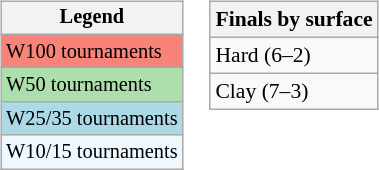<table>
<tr valign=top>
<td><br><table class=wikitable style="font-size:85%">
<tr>
<th>Legend</th>
</tr>
<tr style="background:#f88379;">
<td>W100 tournaments</td>
</tr>
<tr style="background:#addfad;">
<td>W50 tournaments</td>
</tr>
<tr style="background:lightblue;">
<td>W25/35 tournaments</td>
</tr>
<tr style="background:#f0f8ff;">
<td>W10/15 tournaments</td>
</tr>
</table>
</td>
<td><br><table class=wikitable style="font-size:90%">
<tr>
<th>Finals by surface</th>
</tr>
<tr>
<td>Hard (6–2)</td>
</tr>
<tr>
<td>Clay (7–3)</td>
</tr>
</table>
</td>
</tr>
</table>
